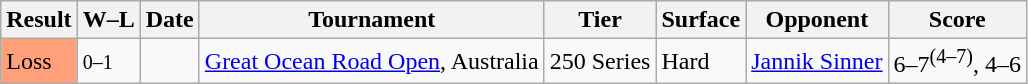<table class="sortable wikitable">
<tr>
<th>Result</th>
<th class=unsortable>W–L</th>
<th>Date</th>
<th>Tournament</th>
<th>Tier</th>
<th>Surface</th>
<th>Opponent</th>
<th class=unsortable>Score</th>
</tr>
<tr>
<td bgcolor=FFA07A>Loss</td>
<td><small>0–1</small></td>
<td><a href='#'></a></td>
<td><a href='#'>Great Ocean Road Open</a>, Australia</td>
<td>250 Series</td>
<td>Hard</td>
<td> <a href='#'>Jannik Sinner</a></td>
<td>6–7<sup>(4–7)</sup>, 4–6</td>
</tr>
</table>
